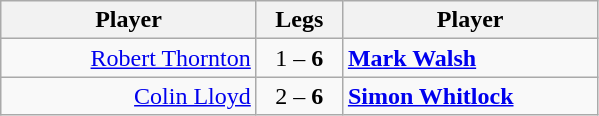<table class=wikitable style="text-align:center">
<tr>
<th width=163>Player</th>
<th width=50>Legs</th>
<th width=163>Player</th>
</tr>
<tr align=left>
<td align=right><a href='#'>Robert Thornton</a> </td>
<td align=center>1 – <strong>6</strong></td>
<td> <strong><a href='#'>Mark Walsh</a></strong></td>
</tr>
<tr align=left>
<td align=right><a href='#'>Colin Lloyd</a> </td>
<td align=center>2 – <strong>6</strong></td>
<td> <strong><a href='#'>Simon Whitlock</a></strong></td>
</tr>
</table>
